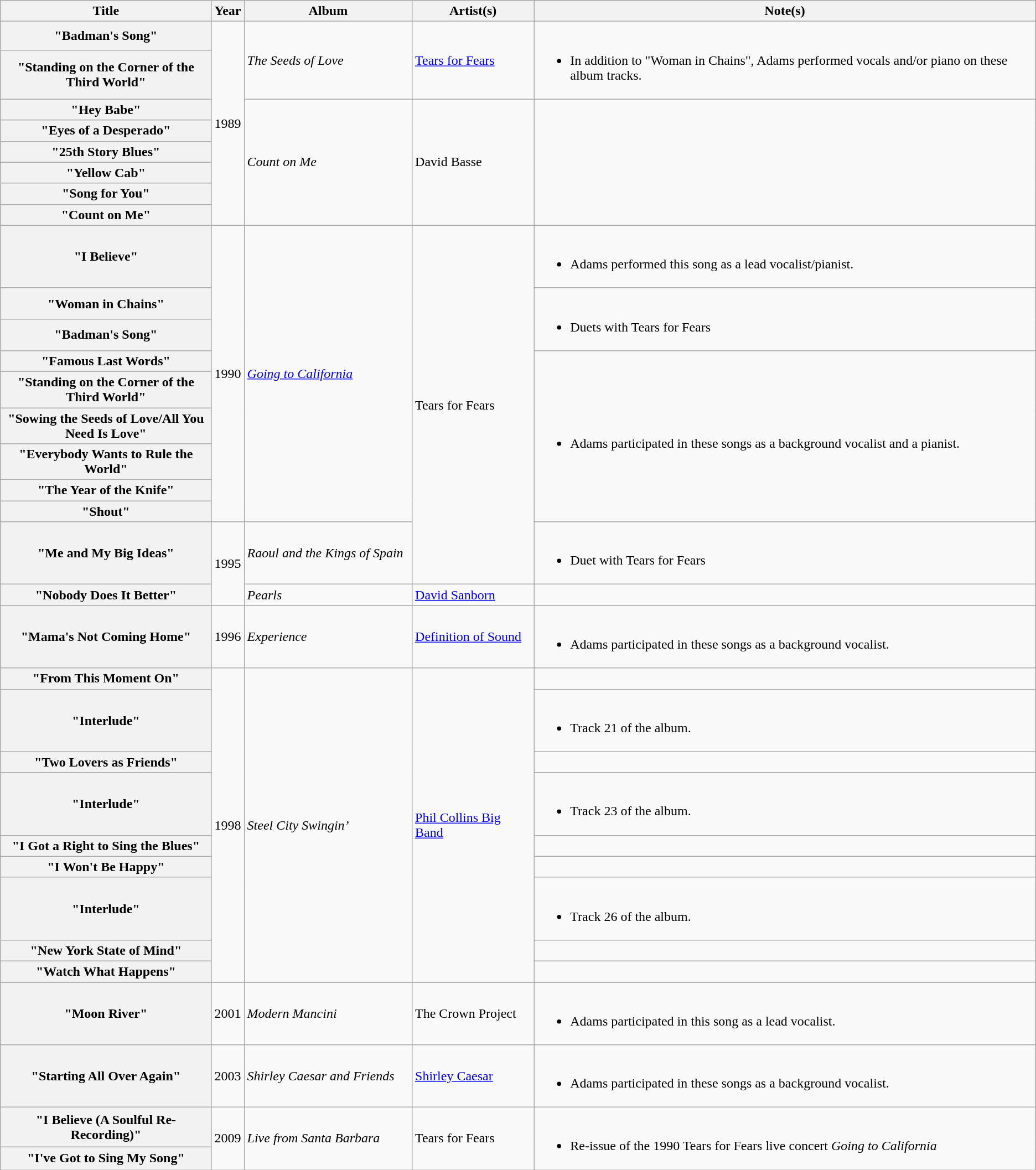<table class="wikitable plainrowheaders">
<tr>
<th scope="col" style="width:27em;">Title</th>
<th scope="col">Year</th>
<th scope="col" style="width:21em;">Album</th>
<th scope="col" style="width:14em;">Artist(s)</th>
<th scope="col" style="width:70em;">Note(s)</th>
</tr>
<tr>
<th scope="row">"Badman's Song"</th>
<td rowspan="8" style="text-align:center;">1989</td>
<td rowspan="2"><em>The Seeds of Love</em></td>
<td rowspan="2"><a href='#'>Tears for Fears</a></td>
<td rowspan="2"><br><ul><li>In addition to "Woman in Chains", Adams performed vocals and/or piano on these album tracks.</li></ul></td>
</tr>
<tr>
<th scope="row">"Standing on the Corner of the Third World"</th>
</tr>
<tr>
<th scope="row">"Hey Babe"</th>
<td rowspan="6"><em>Count on Me</em></td>
<td rowspan="6">David Basse</td>
<td rowspan="6"></td>
</tr>
<tr>
<th scope="row">"Eyes of a Desperado"</th>
</tr>
<tr>
<th scope="row">"25th Story Blues"</th>
</tr>
<tr>
<th scope="row">"Yellow Cab"</th>
</tr>
<tr>
<th scope="row">"Song for You"</th>
</tr>
<tr>
<th scope="row">"Count on Me"</th>
</tr>
<tr>
<th scope="row">"I Believe"</th>
<td rowspan="9" style="text-align:center;">1990</td>
<td rowspan="9"><em><a href='#'>Going to California</a></em></td>
<td rowspan="10">Tears for Fears</td>
<td><br><ul><li>Adams performed this song as a lead vocalist/pianist.</li></ul></td>
</tr>
<tr>
<th scope="row">"Woman in Chains"</th>
<td rowspan="2"><br><ul><li>Duets with Tears for Fears</li></ul></td>
</tr>
<tr>
<th scope="row">"Badman's Song"</th>
</tr>
<tr>
<th scope="row">"Famous Last Words"</th>
<td rowspan="6"><br><ul><li>Adams participated in these songs as a background vocalist and a pianist.</li></ul></td>
</tr>
<tr>
<th scope="row">"Standing on the Corner of the Third World"</th>
</tr>
<tr>
<th scope="row">"Sowing the Seeds of Love/All You Need Is Love"</th>
</tr>
<tr>
<th scope="row">"Everybody Wants to Rule the World"</th>
</tr>
<tr>
<th scope="row">"The Year of the Knife"</th>
</tr>
<tr>
<th scope="row">"Shout"</th>
</tr>
<tr>
<th scope="row">"Me and My Big Ideas"</th>
<td rowspan="2" style="text-align:center;">1995</td>
<td><em>Raoul and the Kings of Spain</em></td>
<td><br><ul><li>Duet with Tears for Fears</li></ul></td>
</tr>
<tr>
<th scope="row">"Nobody Does It Better"</th>
<td><em>Pearls</em></td>
<td><a href='#'>David Sanborn</a></td>
<td></td>
</tr>
<tr>
<th scope="row">"Mama's Not Coming Home"</th>
<td style="text-align:center;">1996</td>
<td><em>Experience</em></td>
<td><a href='#'>Definition of Sound</a></td>
<td><br><ul><li>Adams participated in these songs as a background vocalist.</li></ul></td>
</tr>
<tr>
<th scope="row">"From This Moment On"</th>
<td rowspan="9" style="text-align:center;">1998</td>
<td rowspan="9"><em>Steel City Swingin’</em></td>
<td rowspan="9"><a href='#'>Phil Collins Big Band</a></td>
<td></td>
</tr>
<tr>
<th scope="row">"Interlude"</th>
<td><br><ul><li>Track 21 of the album.</li></ul></td>
</tr>
<tr>
<th scope="row">"Two Lovers as Friends"</th>
<td></td>
</tr>
<tr>
<th scope="row">"Interlude"</th>
<td><br><ul><li>Track 23 of the album.</li></ul></td>
</tr>
<tr>
<th scope="row">"I Got a Right to Sing the Blues"</th>
<td></td>
</tr>
<tr>
<th scope="row">"I Won't Be Happy"</th>
<td></td>
</tr>
<tr>
<th scope="row">"Interlude"</th>
<td><br><ul><li>Track 26 of the album.</li></ul></td>
</tr>
<tr>
<th scope="row">"New York State of Mind"</th>
<td></td>
</tr>
<tr>
<th scope="row">"Watch What Happens"</th>
<td></td>
</tr>
<tr>
<th scope="row">"Moon River"</th>
<td style="text-align:center;">2001</td>
<td><em>Modern Mancini</em></td>
<td>The Crown Project</td>
<td><br><ul><li>Adams participated in this song as a lead vocalist.</li></ul></td>
</tr>
<tr>
<th scope="row">"Starting All Over Again"</th>
<td style="text-align:center;">2003</td>
<td><em>Shirley Caesar and Friends</em></td>
<td><a href='#'>Shirley Caesar</a></td>
<td><br><ul><li>Adams participated in these songs as a background vocalist.</li></ul></td>
</tr>
<tr>
<th scope="row">"I Believe (A Soulful Re-Recording)"</th>
<td rowspan="2" style="text-align:center;">2009</td>
<td rowspan="2"><em>Live from Santa Barbara</em></td>
<td rowspan="2">Tears for Fears</td>
<td rowspan="2"><br><ul><li>Re-issue of the 1990 Tears for Fears live concert <em>Going to California</em></li></ul></td>
</tr>
<tr>
<th scope="row">"I've Got to Sing My Song"</th>
</tr>
</table>
